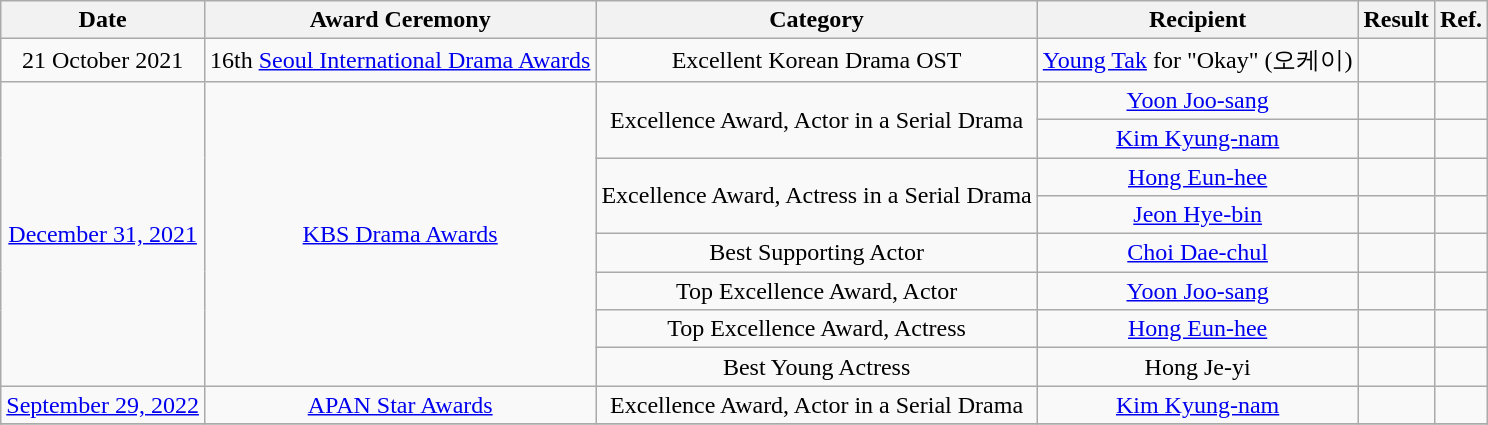<table class="wikitable sortable plainrowheaders" style="text-align:center;" border="1">
<tr>
<th scope="col">Date</th>
<th scope="col">Award Ceremony</th>
<th scope="col">Category</th>
<th scope="col">Recipient</th>
<th scope="col">Result</th>
<th scope="col">Ref.</th>
</tr>
<tr>
<td>21 October 2021</td>
<td>16th <a href='#'>Seoul International Drama Awards</a></td>
<td>Excellent Korean Drama OST</td>
<td><a href='#'>Young Tak</a> for "Okay" (오케이)</td>
<td></td>
<td></td>
</tr>
<tr>
<td rowspan=8><a href='#'>December 31, 2021</a></td>
<td rowspan=8><a href='#'>KBS Drama Awards</a></td>
<td rowspan=2>Excellence Award, Actor in a Serial Drama</td>
<td><a href='#'>Yoon Joo-sang</a></td>
<td></td>
<td rowspan=1></td>
</tr>
<tr>
<td><a href='#'>Kim Kyung-nam</a></td>
<td></td>
<td rowspan=1></td>
</tr>
<tr>
<td rowspan=2>Excellence Award, Actress in a Serial Drama</td>
<td><a href='#'>Hong Eun-hee</a></td>
<td></td>
<td></td>
</tr>
<tr>
<td><a href='#'>Jeon Hye-bin</a></td>
<td></td>
<td></td>
</tr>
<tr>
<td>Best Supporting Actor</td>
<td><a href='#'>Choi Dae-chul</a></td>
<td></td>
<td></td>
</tr>
<tr>
<td>Top Excellence Award, Actor</td>
<td><a href='#'>Yoon Joo-sang</a></td>
<td></td>
<td></td>
</tr>
<tr>
<td>Top Excellence Award, Actress</td>
<td><a href='#'>Hong Eun-hee</a></td>
<td></td>
<td></td>
</tr>
<tr>
<td>Best Young Actress</td>
<td>Hong Je-yi</td>
<td></td>
<td></td>
</tr>
<tr>
<td><a href='#'>September 29, 2022</a></td>
<td><a href='#'>APAN Star Awards</a></td>
<td>Excellence Award, Actor in a Serial Drama</td>
<td><a href='#'>Kim Kyung-nam</a></td>
<td></td>
<td></td>
</tr>
<tr>
</tr>
</table>
